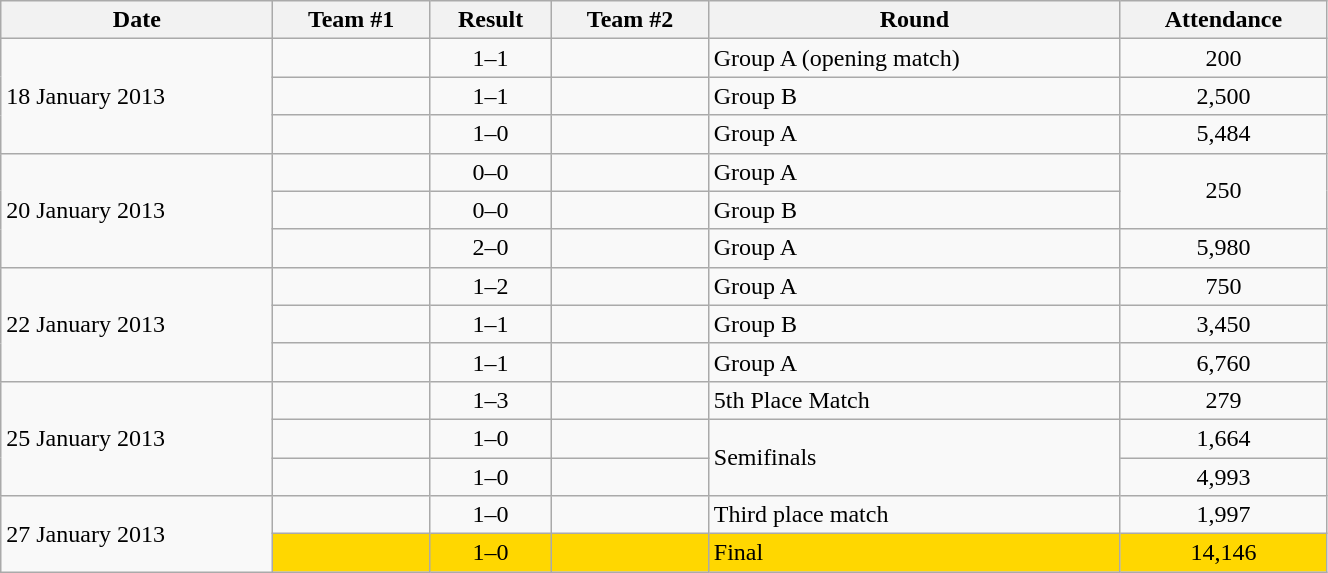<table class="wikitable"  style="text-align:left; width:70%;">
<tr>
<th>Date</th>
<th>Team #1</th>
<th>Result</th>
<th>Team #2</th>
<th>Round</th>
<th>Attendance</th>
</tr>
<tr>
<td rowspan=3>18 January 2013</td>
<td></td>
<td style="text-align:center;">1–1</td>
<td></td>
<td>Group A (opening match)</td>
<td style="text-align:center;">200</td>
</tr>
<tr>
<td></td>
<td style="text-align:center;">1–1</td>
<td></td>
<td>Group B</td>
<td style="text-align:center;">2,500</td>
</tr>
<tr>
<td></td>
<td style="text-align:center;">1–0</td>
<td></td>
<td>Group A</td>
<td style="text-align:center;">5,484</td>
</tr>
<tr>
<td rowspan=3>20 January 2013</td>
<td></td>
<td style="text-align:center;">0–0</td>
<td></td>
<td>Group A</td>
<td rowspan=2 style="text-align:center;">250</td>
</tr>
<tr>
<td></td>
<td style="text-align:center;">0–0</td>
<td></td>
<td>Group B</td>
</tr>
<tr>
<td></td>
<td style="text-align:center;">2–0</td>
<td></td>
<td>Group A</td>
<td style="text-align:center;">5,980</td>
</tr>
<tr>
<td rowspan=3>22 January 2013</td>
<td></td>
<td style="text-align:center;">1–2</td>
<td></td>
<td>Group A</td>
<td style="text-align:center;">750</td>
</tr>
<tr>
<td></td>
<td style="text-align:center;">1–1</td>
<td></td>
<td>Group B</td>
<td style="text-align:center;">3,450</td>
</tr>
<tr>
<td></td>
<td style="text-align:center;">1–1</td>
<td></td>
<td>Group A</td>
<td style="text-align:center;">6,760</td>
</tr>
<tr>
<td rowspan=3>25 January 2013</td>
<td></td>
<td style="text-align:center;">1–3</td>
<td></td>
<td>5th Place Match</td>
<td style="text-align:center;">279</td>
</tr>
<tr>
<td></td>
<td style="text-align:center;">1–0</td>
<td></td>
<td rowspan=2>Semifinals</td>
<td style="text-align:center;">1,664</td>
</tr>
<tr>
<td></td>
<td style="text-align:center;">1–0</td>
<td></td>
<td style="text-align:center;">4,993</td>
</tr>
<tr>
<td rowspan=2>27 January 2013</td>
<td></td>
<td style="text-align:center;">1–0</td>
<td></td>
<td>Third place match</td>
<td style="text-align:center;">1,997</td>
</tr>
<tr bgcolor=gold>
<td></td>
<td style="text-align:center;">1–0</td>
<td></td>
<td>Final</td>
<td style="text-align:center;">14,146</td>
</tr>
</table>
